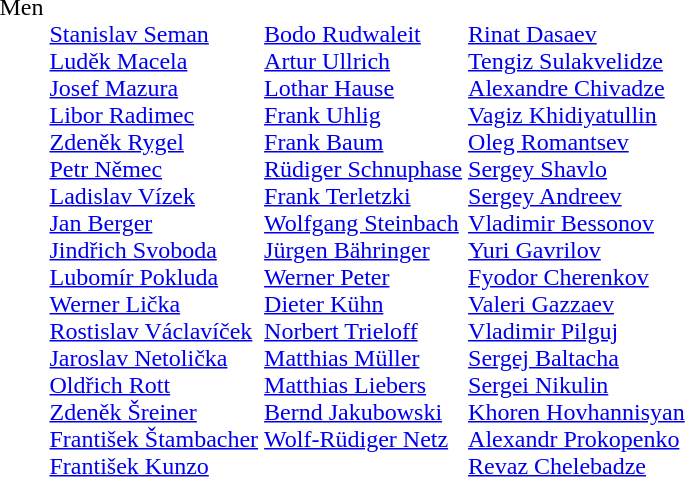<table>
<tr valign="top">
<td>Men</td>
<td> <br> <a href='#'>Stanislav Seman</a><br> <a href='#'>Luděk Macela</a><br> <a href='#'>Josef Mazura</a><br> <a href='#'>Libor Radimec</a><br> <a href='#'>Zdeněk Rygel</a><br> <a href='#'>Petr Němec</a><br> <a href='#'>Ladislav Vízek</a><br> <a href='#'>Jan Berger</a><br> <a href='#'>Jindřich Svoboda</a><br> <a href='#'>Lubomír Pokluda</a><br> <a href='#'>Werner Lička</a><br> <a href='#'>Rostislav Václavíček</a><br> <a href='#'>Jaroslav Netolička</a><br> <a href='#'>Oldřich Rott</a> <br> <a href='#'>Zdeněk Šreiner</a> <br> <a href='#'>František Štambacher</a><br> <a href='#'>František Kunzo</a></td>
<td> <br> <a href='#'>Bodo Rudwaleit</a><br> <a href='#'>Artur Ullrich</a><br> <a href='#'>Lothar Hause</a><br> <a href='#'>Frank Uhlig</a><br> <a href='#'>Frank Baum</a><br> <a href='#'>Rüdiger Schnuphase</a><br> <a href='#'>Frank Terletzki</a><br> <a href='#'>Wolfgang Steinbach</a><br> <a href='#'>Jürgen Bähringer</a><br> <a href='#'>Werner Peter</a><br> <a href='#'>Dieter Kühn</a><br> <a href='#'>Norbert Trieloff</a><br> <a href='#'>Matthias Müller</a><br> <a href='#'>Matthias Liebers</a><br> <a href='#'>Bernd Jakubowski</a><br> <a href='#'>Wolf-Rüdiger Netz</a></td>
<td> <br> <a href='#'>Rinat Dasaev</a><br> <a href='#'>Tengiz Sulakvelidze</a><br> <a href='#'>Alexandre Chivadze</a><br> <a href='#'>Vagiz Khidiyatullin</a><br> <a href='#'>Oleg Romantsev</a><br> <a href='#'>Sergey Shavlo</a><br> <a href='#'>Sergey Andreev</a><br> <a href='#'>Vladimir Bessonov</a><br> <a href='#'>Yuri Gavrilov</a><br> <a href='#'>Fyodor Cherenkov</a><br> <a href='#'>Valeri Gazzaev</a><br> <a href='#'>Vladimir Pilguj</a><br> <a href='#'>Sergej Baltacha</a><br> <a href='#'>Sergei Nikulin</a><br> <a href='#'>Khoren Hovhannisyan</a><br> <a href='#'>Alexandr Prokopenko</a><br> <a href='#'>Revaz Chelebadze</a></td>
</tr>
</table>
